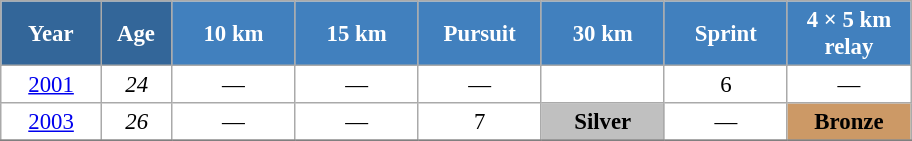<table class="wikitable" style="font-size:95%; text-align:center; border:grey solid 1px; border-collapse:collapse; background:#ffffff;">
<tr>
<th style="background-color:#369; color:white; width:60px;"> Year </th>
<th style="background-color:#369; color:white; width:40px;"> Age </th>
<th style="background-color:#4180be; color:white; width:75px;"> 10 km </th>
<th style="background-color:#4180be; color:white; width:75px;"> 15 km </th>
<th style="background-color:#4180be; color:white; width:75px;"> Pursuit </th>
<th style="background-color:#4180be; color:white; width:75px;"> 30 km </th>
<th style="background-color:#4180be; color:white; width:75px;"> Sprint </th>
<th style="background-color:#4180be; color:white; width:75px;"> 4 × 5 km <br> relay </th>
</tr>
<tr>
<td><a href='#'>2001</a></td>
<td><em>24</em></td>
<td>—</td>
<td>—</td>
<td>—</td>
<td></td>
<td>6</td>
<td>—</td>
</tr>
<tr>
<td><a href='#'>2003</a></td>
<td><em>26</em></td>
<td>—</td>
<td>—</td>
<td>7</td>
<td style="background:silver;"><strong>Silver</strong></td>
<td>—</td>
<td bgcolor="cc9966"><strong>Bronze</strong></td>
</tr>
<tr>
</tr>
</table>
